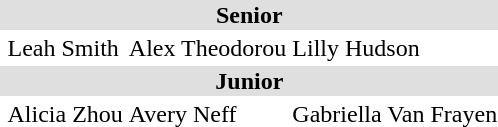<table>
<tr bgcolor="DFDFDF">
<td colspan="4" align="center"><strong>Senior</strong></td>
</tr>
<tr>
<th scope=row style="text-align:left"></th>
<td>Leah Smith</td>
<td>Alex Theodorou</td>
<td>Lilly Hudson</td>
</tr>
<tr bgcolor="DFDFDF">
<td colspan="4" align="center"><strong>Junior</strong></td>
</tr>
<tr>
<th scope=row style="text-align:left"></th>
<td>Alicia Zhou</td>
<td>Avery Neff</td>
<td>Gabriella Van Frayen</td>
</tr>
</table>
